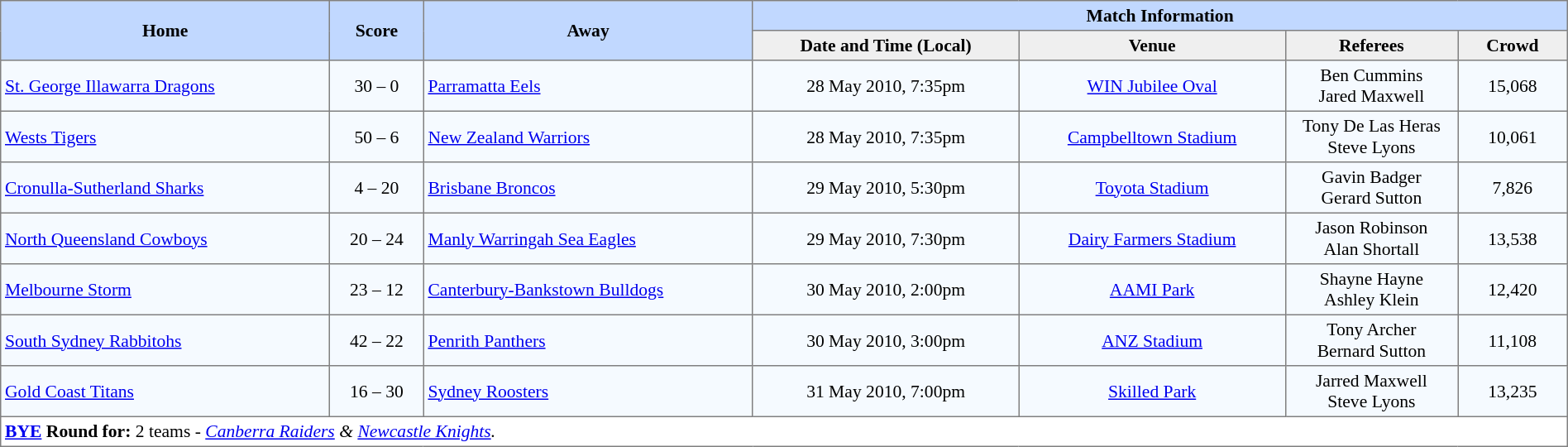<table border="1" cellpadding="3" cellspacing="0" style="border-collapse:collapse; font-size:90%; width:100%">
<tr style="background:#c1d8ff;">
<th rowspan="2" style="width:21%;">Home</th>
<th rowspan="2" style="width:6%;">Score</th>
<th rowspan="2" style="width:21%;">Away</th>
<th colspan=6>Match Information</th>
</tr>
<tr style="background:#efefef;">
<th width=17%>Date and Time (Local)</th>
<th width=17%>Venue</th>
<th width=11%>Referees</th>
<th width=7%>Crowd</th>
</tr>
<tr style="text-align:center; background:#f5faff;">
<td align=left> <a href='#'>St. George Illawarra Dragons</a></td>
<td>30 – 0</td>
<td align=left> <a href='#'>Parramatta Eels</a></td>
<td>28 May 2010, 7:35pm</td>
<td><a href='#'>WIN Jubilee Oval</a></td>
<td>Ben Cummins<br>Jared Maxwell</td>
<td>15,068</td>
</tr>
<tr style="text-align:center; background:#f5faff;">
<td align=left> <a href='#'>Wests Tigers</a></td>
<td>50 – 6</td>
<td align=left> <a href='#'>New Zealand Warriors</a></td>
<td>28 May 2010, 7:35pm</td>
<td><a href='#'>Campbelltown Stadium</a></td>
<td>Tony De Las Heras<br>Steve Lyons</td>
<td>10,061</td>
</tr>
<tr style="text-align:center; background:#f5faff;">
<td align=left> <a href='#'>Cronulla-Sutherland Sharks</a></td>
<td>4 – 20</td>
<td align=left> <a href='#'>Brisbane Broncos</a></td>
<td>29 May 2010, 5:30pm</td>
<td><a href='#'>Toyota Stadium</a></td>
<td>Gavin Badger<br>Gerard Sutton</td>
<td>7,826</td>
</tr>
<tr style="text-align:center; background:#f5faff;">
<td align=left> <a href='#'>North Queensland Cowboys</a></td>
<td>20 – 24</td>
<td align=left> <a href='#'>Manly Warringah Sea Eagles</a></td>
<td>29 May 2010, 7:30pm</td>
<td><a href='#'>Dairy Farmers Stadium</a></td>
<td>Jason Robinson<br>Alan Shortall</td>
<td>13,538</td>
</tr>
<tr style="text-align:center; background:#f5faff;">
<td align=left> <a href='#'>Melbourne Storm</a></td>
<td>23 – 12</td>
<td align=left> <a href='#'>Canterbury-Bankstown Bulldogs</a></td>
<td>30 May 2010, 2:00pm</td>
<td><a href='#'>AAMI Park</a></td>
<td>Shayne Hayne<br>Ashley Klein</td>
<td>12,420</td>
</tr>
<tr style="text-align:center; background:#f5faff;">
<td align=left> <a href='#'>South Sydney Rabbitohs</a></td>
<td>42 – 22</td>
<td align=left> <a href='#'>Penrith Panthers</a></td>
<td>30 May 2010, 3:00pm</td>
<td><a href='#'>ANZ Stadium</a></td>
<td>Tony Archer<br>Bernard Sutton</td>
<td>11,108</td>
</tr>
<tr style="text-align:center; background:#f5faff;">
<td align=left> <a href='#'>Gold Coast Titans</a></td>
<td>16 – 30</td>
<td align=left> <a href='#'>Sydney Roosters</a></td>
<td>31 May 2010, 7:00pm</td>
<td><a href='#'>Skilled Park</a></td>
<td>Jarred Maxwell<br>Steve Lyons</td>
<td>13,235</td>
</tr>
<tr>
<td colspan="7" style="text-align:left;"><strong><a href='#'>BYE</a> Round for:</strong> 2 teams - <em><a href='#'>Canberra Raiders</a> & <a href='#'>Newcastle Knights</a>.</em></td>
</tr>
</table>
